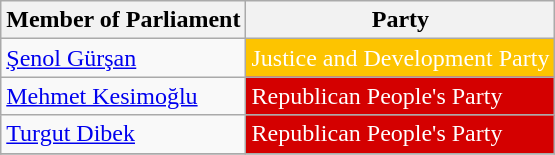<table class="wikitable">
<tr>
<th>Member of Parliament</th>
<th>Party</th>
</tr>
<tr>
<td><a href='#'>Şenol Gürşan</a></td>
<td style="background:#FDC400; color:white">Justice and Development Party</td>
</tr>
<tr>
<td><a href='#'>Mehmet Kesimoğlu</a></td>
<td style="background:#D40000; color:white">Republican People's Party</td>
</tr>
<tr>
<td><a href='#'>Turgut Dibek</a></td>
<td style="background:#D40000; color:white">Republican People's Party</td>
</tr>
<tr>
</tr>
</table>
